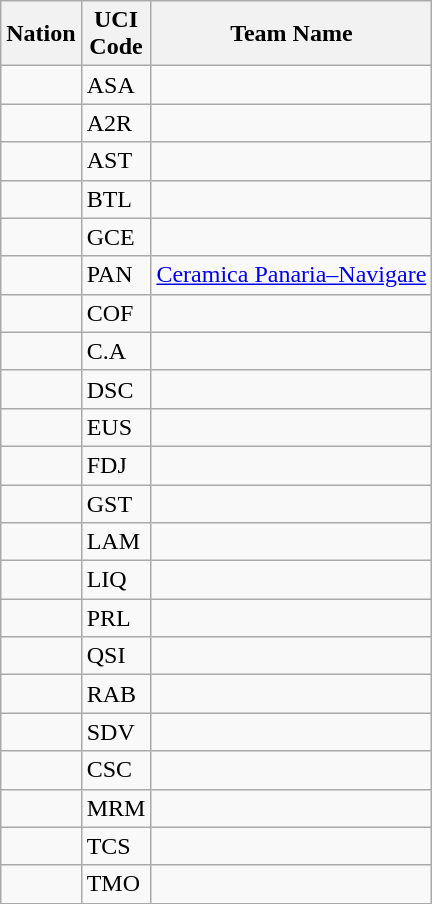<table class="wikitable">
<tr>
<th>Nation</th>
<th>UCI <br>Code</th>
<th>Team Name</th>
</tr>
<tr>
<td></td>
<td>ASA</td>
<td></td>
</tr>
<tr>
<td></td>
<td>A2R</td>
<td></td>
</tr>
<tr>
<td></td>
<td>AST</td>
<td></td>
</tr>
<tr>
<td></td>
<td>BTL</td>
<td></td>
</tr>
<tr>
<td></td>
<td>GCE</td>
<td></td>
</tr>
<tr>
<td></td>
<td>PAN</td>
<td><a href='#'>Ceramica Panaria–Navigare</a></td>
</tr>
<tr>
<td></td>
<td>COF</td>
<td></td>
</tr>
<tr>
<td></td>
<td>C.A</td>
<td></td>
</tr>
<tr>
<td></td>
<td>DSC</td>
<td></td>
</tr>
<tr>
<td></td>
<td>EUS</td>
<td></td>
</tr>
<tr>
<td></td>
<td>FDJ</td>
<td></td>
</tr>
<tr>
<td></td>
<td>GST</td>
<td></td>
</tr>
<tr>
<td></td>
<td>LAM</td>
<td></td>
</tr>
<tr>
<td></td>
<td>LIQ</td>
<td></td>
</tr>
<tr>
<td></td>
<td>PRL</td>
<td></td>
</tr>
<tr>
<td></td>
<td>QSI</td>
<td></td>
</tr>
<tr>
<td></td>
<td>RAB</td>
<td></td>
</tr>
<tr>
<td></td>
<td>SDV</td>
<td></td>
</tr>
<tr>
<td></td>
<td>CSC</td>
<td></td>
</tr>
<tr>
<td></td>
<td>MRM</td>
<td></td>
</tr>
<tr>
<td></td>
<td>TCS</td>
<td></td>
</tr>
<tr>
<td></td>
<td>TMO</td>
<td></td>
</tr>
<tr>
</tr>
</table>
